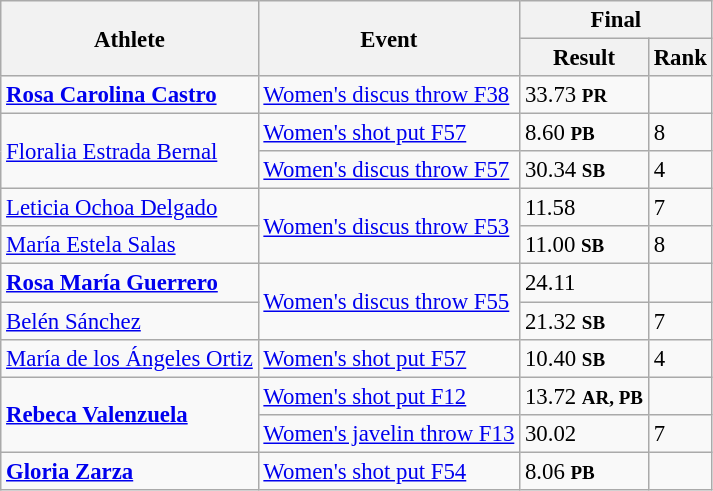<table class=wikitable style="font-size:95%">
<tr>
<th rowspan="2">Athlete</th>
<th rowspan="2">Event</th>
<th colspan="2">Final</th>
</tr>
<tr>
<th>Result</th>
<th>Rank</th>
</tr>
<tr>
<td><a href='#'><strong>Rosa Carolina Castro</strong></a></td>
<td><a href='#'>Women's discus throw F38</a></td>
<td>33.73 <strong><small>PR</small></strong></td>
<td></td>
</tr>
<tr>
<td rowspan="2"><a href='#'>Floralia Estrada Bernal</a></td>
<td><a href='#'>Women's shot put F57</a></td>
<td>8.60 <strong><small>PB</small></strong></td>
<td>8</td>
</tr>
<tr>
<td><a href='#'>Women's discus throw F57</a></td>
<td>30.34 <strong><small>SB</small></strong></td>
<td>4</td>
</tr>
<tr>
<td><a href='#'>Leticia Ochoa Delgado</a></td>
<td rowspan="2"><a href='#'>Women's discus throw F53</a></td>
<td>11.58</td>
<td>7</td>
</tr>
<tr>
<td><a href='#'>María Estela Salas</a></td>
<td>11.00 <strong><small>SB</small></strong></td>
<td>8</td>
</tr>
<tr>
<td><a href='#'><strong>Rosa María Guerrero</strong></a></td>
<td rowspan="2"><a href='#'>Women's discus throw F55</a></td>
<td>24.11</td>
<td></td>
</tr>
<tr>
<td><a href='#'>Belén Sánchez</a></td>
<td>21.32 <strong><small>SB</small></strong></td>
<td>7</td>
</tr>
<tr>
<td><a href='#'>María de los Ángeles Ortiz</a></td>
<td><a href='#'>Women's shot put F57</a></td>
<td>10.40 <strong><small>SB</small></strong></td>
<td>4</td>
</tr>
<tr>
<td rowspan="2"><a href='#'><strong>Rebeca Valenzuela</strong></a></td>
<td><a href='#'>Women's shot put F12</a></td>
<td>13.72 <strong><small>AR, PB</small></strong></td>
<td></td>
</tr>
<tr>
<td><a href='#'>Women's javelin throw F13</a></td>
<td>30.02</td>
<td>7</td>
</tr>
<tr>
<td><a href='#'><strong>Gloria Zarza</strong></a></td>
<td><a href='#'>Women's shot put F54</a></td>
<td>8.06 <strong><small>PB</small></strong></td>
<td></td>
</tr>
</table>
